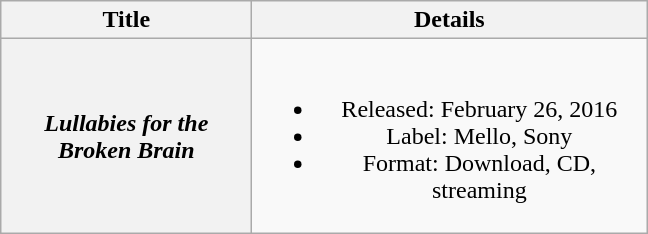<table class="wikitable plainrowheaders" style="text-align:center;">
<tr>
<th scope="col" style="width:10em;">Title</th>
<th scope="col" style="width:16em;">Details</th>
</tr>
<tr>
<th scope="row"><em>Lullabies for the Broken Brain</em></th>
<td><br><ul><li>Released: February 26, 2016</li><li>Label: Mello, Sony</li><li>Format: Download, CD, streaming</li></ul></td>
</tr>
</table>
